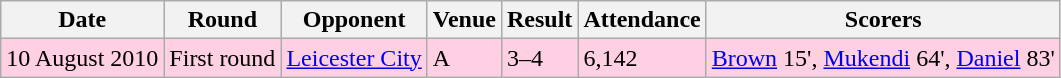<table class="wikitable">
<tr>
<th>Date</th>
<th>Round</th>
<th>Opponent</th>
<th>Venue</th>
<th>Result</th>
<th>Attendance</th>
<th>Scorers</th>
</tr>
<tr style="background-color: #ffd0e3;">
<td>10 August 2010</td>
<td>First round</td>
<td><a href='#'>Leicester City</a></td>
<td>A</td>
<td>3–4</td>
<td>6,142</td>
<td><a href='#'>Brown</a> 15', <a href='#'>Mukendi</a> 64', <a href='#'>Daniel</a> 83'</td>
</tr>
</table>
